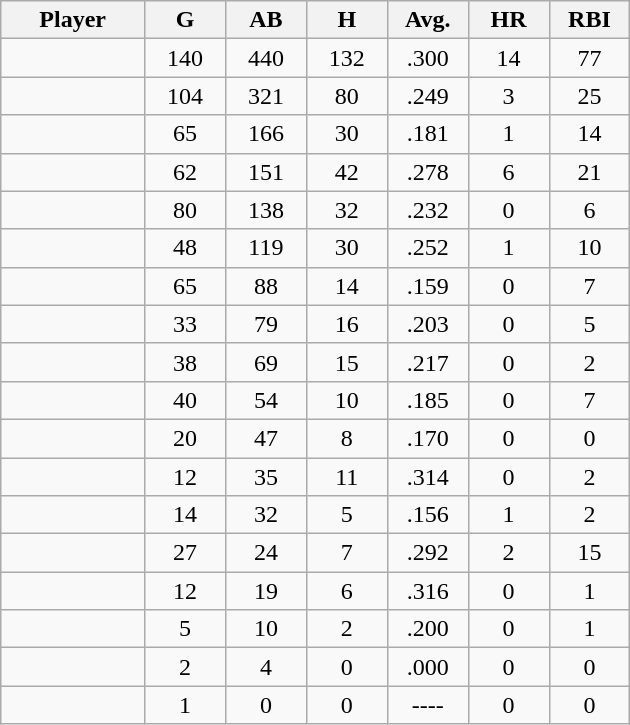<table class="wikitable sortable">
<tr>
<th bgcolor="#DDDDFF" width="16%">Player</th>
<th bgcolor="#DDDDFF" width="9%">G</th>
<th bgcolor="#DDDDFF" width="9%">AB</th>
<th bgcolor="#DDDDFF" width="9%">H</th>
<th bgcolor="#DDDDFF" width="9%">Avg.</th>
<th bgcolor="#DDDDFF" width="9%">HR</th>
<th bgcolor="#DDDDFF" width="9%">RBI</th>
</tr>
<tr align="center">
<td></td>
<td>140</td>
<td>440</td>
<td>132</td>
<td>.300</td>
<td>14</td>
<td>77</td>
</tr>
<tr align="center">
<td></td>
<td>104</td>
<td>321</td>
<td>80</td>
<td>.249</td>
<td>3</td>
<td>25</td>
</tr>
<tr align="center">
<td></td>
<td>65</td>
<td>166</td>
<td>30</td>
<td>.181</td>
<td>1</td>
<td>14</td>
</tr>
<tr align="center">
<td></td>
<td>62</td>
<td>151</td>
<td>42</td>
<td>.278</td>
<td>6</td>
<td>21</td>
</tr>
<tr align="center">
<td></td>
<td>80</td>
<td>138</td>
<td>32</td>
<td>.232</td>
<td>0</td>
<td>6</td>
</tr>
<tr align="center">
<td></td>
<td>48</td>
<td>119</td>
<td>30</td>
<td>.252</td>
<td>1</td>
<td>10</td>
</tr>
<tr align="center">
<td></td>
<td>65</td>
<td>88</td>
<td>14</td>
<td>.159</td>
<td>0</td>
<td>7</td>
</tr>
<tr align="center">
<td></td>
<td>33</td>
<td>79</td>
<td>16</td>
<td>.203</td>
<td>0</td>
<td>5</td>
</tr>
<tr align="center">
<td></td>
<td>38</td>
<td>69</td>
<td>15</td>
<td>.217</td>
<td>0</td>
<td>2</td>
</tr>
<tr align="center">
<td></td>
<td>40</td>
<td>54</td>
<td>10</td>
<td>.185</td>
<td>0</td>
<td>7</td>
</tr>
<tr align="center">
<td></td>
<td>20</td>
<td>47</td>
<td>8</td>
<td>.170</td>
<td>0</td>
<td>0</td>
</tr>
<tr align="center">
<td></td>
<td>12</td>
<td>35</td>
<td>11</td>
<td>.314</td>
<td>0</td>
<td>2</td>
</tr>
<tr align="center">
<td></td>
<td>14</td>
<td>32</td>
<td>5</td>
<td>.156</td>
<td>1</td>
<td>2</td>
</tr>
<tr align="center">
<td></td>
<td>27</td>
<td>24</td>
<td>7</td>
<td>.292</td>
<td>2</td>
<td>15</td>
</tr>
<tr align="center">
<td></td>
<td>12</td>
<td>19</td>
<td>6</td>
<td>.316</td>
<td>0</td>
<td>1</td>
</tr>
<tr align="center">
<td></td>
<td>5</td>
<td>10</td>
<td>2</td>
<td>.200</td>
<td>0</td>
<td>1</td>
</tr>
<tr align="center">
<td></td>
<td>2</td>
<td>4</td>
<td>0</td>
<td>.000</td>
<td>0</td>
<td>0</td>
</tr>
<tr align="center">
<td></td>
<td>1</td>
<td>0</td>
<td>0</td>
<td>----</td>
<td>0</td>
<td>0</td>
</tr>
</table>
